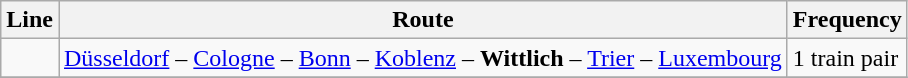<table class="wikitable">
<tr>
<th>Line</th>
<th>Route</th>
<th>Frequency</th>
</tr>
<tr>
<td></td>
<td><a href='#'>Düsseldorf</a> – <a href='#'>Cologne</a>  – <a href='#'>Bonn</a> – <a href='#'>Koblenz</a> –  <strong>Wittlich</strong> – <a href='#'>Trier</a>  – <a href='#'>Luxembourg</a></td>
<td>1 train pair</td>
</tr>
<tr>
</tr>
</table>
